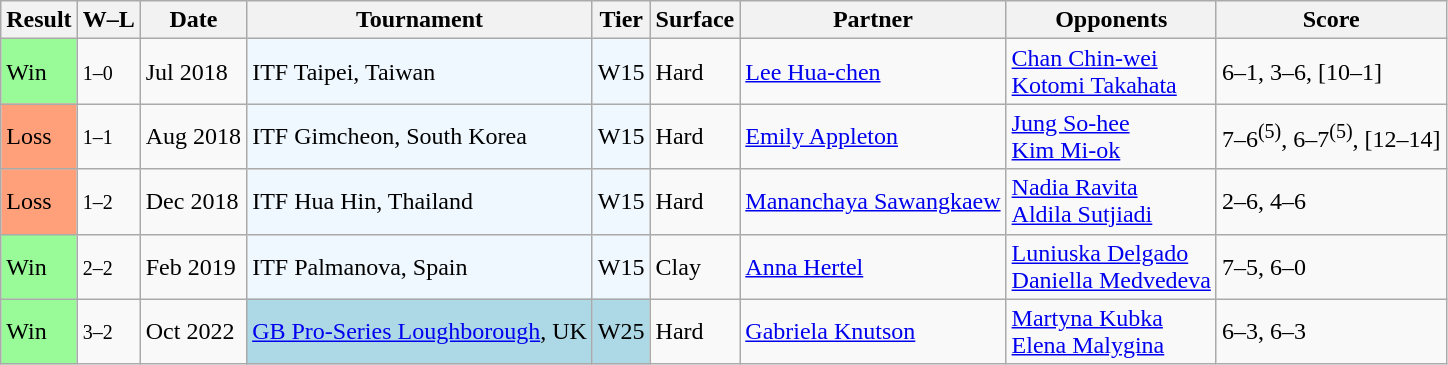<table class="sortable wikitable">
<tr>
<th>Result</th>
<th class="unsortable">W–L</th>
<th>Date</th>
<th>Tournament</th>
<th>Tier</th>
<th>Surface</th>
<th>Partner</th>
<th>Opponents</th>
<th class="unsortable">Score</th>
</tr>
<tr>
<td style="background:#98fb98;">Win</td>
<td><small>1–0</small></td>
<td>Jul 2018</td>
<td style="background:#f0f8ff;">ITF Taipei, Taiwan</td>
<td style="background:#f0f8ff;">W15</td>
<td>Hard</td>
<td> <a href='#'>Lee Hua-chen</a></td>
<td> <a href='#'>Chan Chin-wei</a> <br>  <a href='#'>Kotomi Takahata</a></td>
<td>6–1, 3–6, [10–1]</td>
</tr>
<tr>
<td style="background:#FFA07A;">Loss</td>
<td><small>1–1</small></td>
<td>Aug 2018</td>
<td style="background:#f0f8ff;">ITF Gimcheon, South Korea</td>
<td style="background:#f0f8ff;">W15</td>
<td>Hard</td>
<td> <a href='#'>Emily Appleton</a></td>
<td> <a href='#'>Jung So-hee</a> <br>  <a href='#'>Kim Mi-ok</a></td>
<td>7–6<sup>(5)</sup>, 6–7<sup>(5)</sup>, [12–14]</td>
</tr>
<tr>
<td style="background:#FFA07A;">Loss</td>
<td><small>1–2</small></td>
<td>Dec 2018</td>
<td style="background:#f0f8ff;">ITF Hua Hin, Thailand</td>
<td style="background:#f0f8ff;">W15</td>
<td>Hard</td>
<td> <a href='#'>Mananchaya Sawangkaew</a></td>
<td> <a href='#'>Nadia Ravita</a> <br>  <a href='#'>Aldila Sutjiadi</a></td>
<td>2–6, 4–6</td>
</tr>
<tr>
<td style="background:#98fb98;">Win</td>
<td><small>2–2</small></td>
<td>Feb 2019</td>
<td style="background:#f0f8ff;">ITF Palmanova, Spain</td>
<td style="background:#f0f8ff;">W15</td>
<td>Clay</td>
<td> <a href='#'>Anna Hertel</a></td>
<td> <a href='#'>Luniuska Delgado</a> <br>  <a href='#'>Daniella Medvedeva</a></td>
<td>7–5, 6–0</td>
</tr>
<tr>
<td style="background:#98fb98;">Win</td>
<td><small>3–2</small></td>
<td>Oct 2022</td>
<td style="background:lightblue;"><a href='#'>GB Pro-Series Loughborough</a>, UK</td>
<td style="background:lightblue;">W25</td>
<td>Hard</td>
<td> <a href='#'>Gabriela Knutson</a></td>
<td> <a href='#'>Martyna Kubka</a> <br>  <a href='#'>Elena Malygina</a></td>
<td>6–3, 6–3</td>
</tr>
</table>
